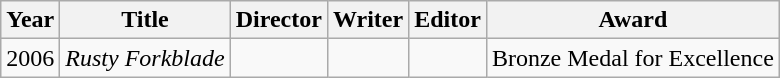<table class="wikitable">
<tr>
<th>Year</th>
<th>Title</th>
<th>Director</th>
<th>Writer</th>
<th>Editor</th>
<th>Award</th>
</tr>
<tr>
<td>2006</td>
<td><em>Rusty Forkblade</em></td>
<td></td>
<td></td>
<td></td>
<td>Bronze Medal for Excellence</td>
</tr>
</table>
